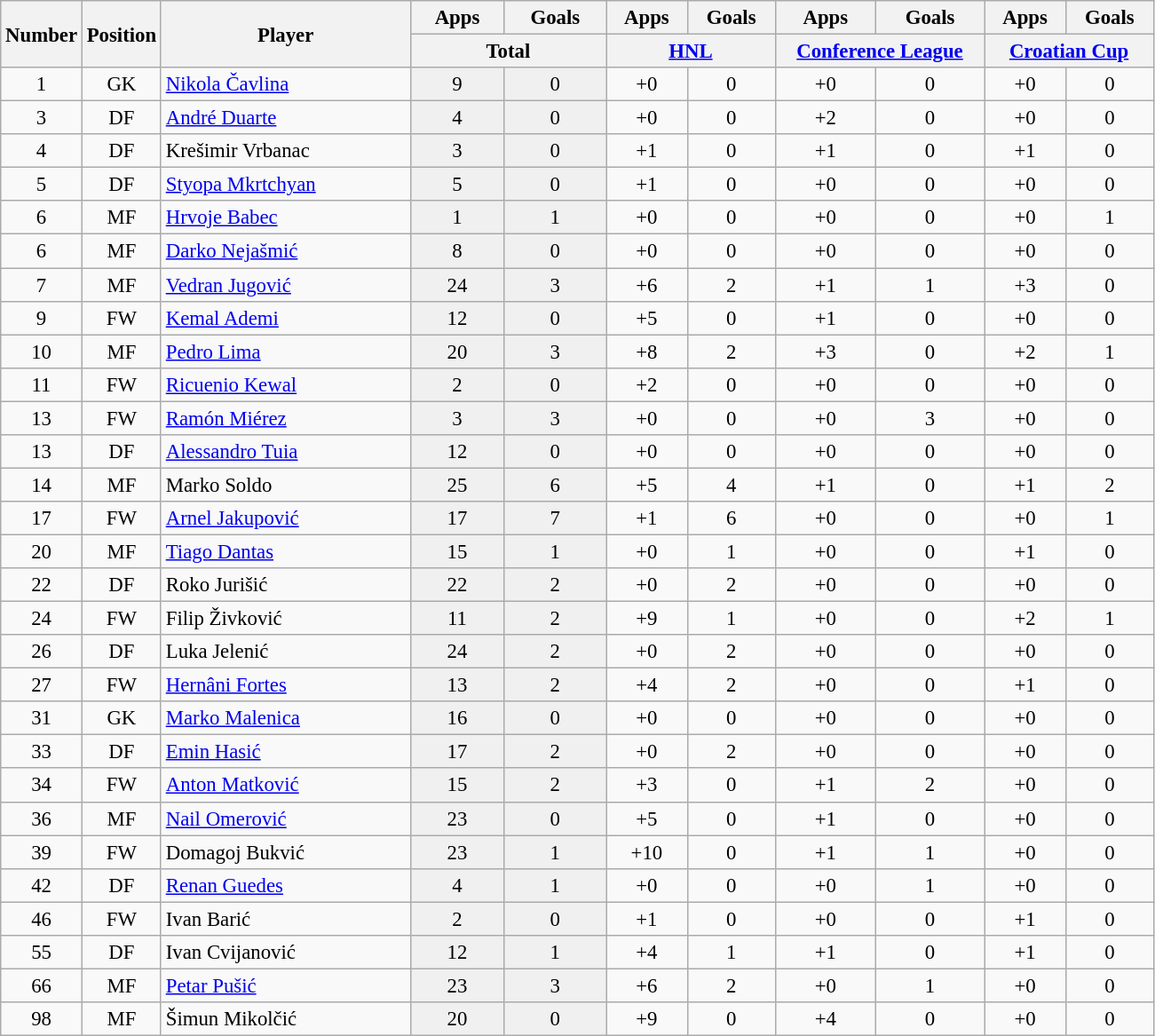<table class="wikitable sortable" style="font-size: 95%; text-align: center;">
<tr>
<th width=40 rowspan="2" align="center">Number</th>
<th width=40 rowspan="2" align="center">Position</th>
<th width=180 rowspan="2" align="center">Player</th>
<th>Apps</th>
<th>Goals</th>
<th>Apps</th>
<th>Goals</th>
<th>Apps</th>
<th>Goals</th>
<th>Apps</th>
<th>Goals</th>
</tr>
<tr>
<th class="unsortable" width=140 colspan="2" align="center">Total</th>
<th class="unsortable" width=120 colspan="2" align="center"><a href='#'>HNL</a></th>
<th class="unsortable" width=150 colspan="2" align="center"><a href='#'>Conference League</a></th>
<th class="unsortable" width=120 colspan="2" align="center"><a href='#'>Croatian Cup</a></th>
</tr>
<tr>
<td>1</td>
<td>GK</td>
<td style="text-align:left;"> <a href='#'>Nikola Čavlina</a></td>
<td style="background: #F0F0F0">9</td>
<td style="background: #F0F0F0">0</td>
<td>+0</td>
<td>0</td>
<td>+0</td>
<td>0</td>
<td>+0</td>
<td>0</td>
</tr>
<tr>
<td>3</td>
<td>DF</td>
<td style="text-align:left;"> <a href='#'>André Duarte</a></td>
<td style="background: #F0F0F0">4</td>
<td style="background: #F0F0F0">0</td>
<td>+0</td>
<td>0</td>
<td>+2</td>
<td>0</td>
<td>+0</td>
<td>0</td>
</tr>
<tr>
<td>4</td>
<td>DF</td>
<td style="text-align:left;"> Krešimir Vrbanac</td>
<td style="background: #F0F0F0">3</td>
<td style="background: #F0F0F0">0</td>
<td>+1</td>
<td>0</td>
<td>+1</td>
<td>0</td>
<td>+1</td>
<td>0</td>
</tr>
<tr>
<td>5</td>
<td>DF</td>
<td style="text-align:left;"> <a href='#'>Styopa Mkrtchyan</a></td>
<td style="background: #F0F0F0">5</td>
<td style="background: #F0F0F0">0</td>
<td>+1</td>
<td>0</td>
<td>+0</td>
<td>0</td>
<td>+0</td>
<td>0</td>
</tr>
<tr>
<td>6</td>
<td>MF</td>
<td style="text-align:left;"> <a href='#'>Hrvoje Babec</a></td>
<td style="background: #F0F0F0">1</td>
<td style="background: #F0F0F0">1</td>
<td>+0</td>
<td>0</td>
<td>+0</td>
<td>0</td>
<td>+0</td>
<td>1</td>
</tr>
<tr>
<td>6</td>
<td>MF</td>
<td style="text-align:left;"> <a href='#'>Darko Nejašmić</a></td>
<td style="background: #F0F0F0">8</td>
<td style="background: #F0F0F0">0</td>
<td>+0</td>
<td>0</td>
<td>+0</td>
<td>0</td>
<td>+0</td>
<td>0</td>
</tr>
<tr>
<td>7</td>
<td>MF</td>
<td style="text-align:left;"> <a href='#'>Vedran Jugović</a></td>
<td style="background: #F0F0F0">24</td>
<td style="background: #F0F0F0">3</td>
<td>+6</td>
<td>2</td>
<td>+1</td>
<td>1</td>
<td>+3</td>
<td>0</td>
</tr>
<tr>
<td>9</td>
<td>FW</td>
<td style="text-align:left;"> <a href='#'>Kemal Ademi</a></td>
<td style="background: #F0F0F0">12</td>
<td style="background: #F0F0F0">0</td>
<td>+5</td>
<td>0</td>
<td>+1</td>
<td>0</td>
<td>+0</td>
<td>0</td>
</tr>
<tr>
<td>10</td>
<td>MF</td>
<td style="text-align:left;"> <a href='#'>Pedro Lima</a></td>
<td style="background: #F0F0F0">20</td>
<td style="background: #F0F0F0">3</td>
<td>+8</td>
<td>2</td>
<td>+3</td>
<td>0</td>
<td>+2</td>
<td>1</td>
</tr>
<tr>
<td>11</td>
<td>FW</td>
<td style="text-align:left;"> <a href='#'>Ricuenio Kewal</a></td>
<td style="background: #F0F0F0">2</td>
<td style="background: #F0F0F0">0</td>
<td>+2</td>
<td>0</td>
<td>+0</td>
<td>0</td>
<td>+0</td>
<td>0</td>
</tr>
<tr>
<td>13</td>
<td>FW</td>
<td style="text-align:left;"> <a href='#'>Ramón Miérez</a></td>
<td style="background: #F0F0F0">3</td>
<td style="background: #F0F0F0">3</td>
<td>+0</td>
<td>0</td>
<td>+0</td>
<td>3</td>
<td>+0</td>
<td>0</td>
</tr>
<tr>
<td>13</td>
<td>DF</td>
<td style="text-align:left;"> <a href='#'>Alessandro Tuia</a></td>
<td style="background: #F0F0F0">12</td>
<td style="background: #F0F0F0">0</td>
<td>+0</td>
<td>0</td>
<td>+0</td>
<td>0</td>
<td>+0</td>
<td>0</td>
</tr>
<tr>
<td>14</td>
<td>MF</td>
<td style="text-align:left;"> Marko Soldo</td>
<td style="background: #F0F0F0">25</td>
<td style="background: #F0F0F0">6</td>
<td>+5</td>
<td>4</td>
<td>+1</td>
<td>0</td>
<td>+1</td>
<td>2</td>
</tr>
<tr>
<td>17</td>
<td>FW</td>
<td style="text-align:left;"> <a href='#'>Arnel Jakupović</a></td>
<td style="background: #F0F0F0">17</td>
<td style="background: #F0F0F0">7</td>
<td>+1</td>
<td>6</td>
<td>+0</td>
<td>0</td>
<td>+0</td>
<td>1</td>
</tr>
<tr>
<td>20</td>
<td>MF</td>
<td style="text-align:left;"> <a href='#'>Tiago Dantas</a></td>
<td style="background: #F0F0F0">15</td>
<td style="background: #F0F0F0">1</td>
<td>+0</td>
<td>1</td>
<td>+0</td>
<td>0</td>
<td>+1</td>
<td>0</td>
</tr>
<tr>
<td>22</td>
<td>DF</td>
<td style="text-align:left;"> Roko Jurišić</td>
<td style="background: #F0F0F0">22</td>
<td style="background: #F0F0F0">2</td>
<td>+0</td>
<td>2</td>
<td>+0</td>
<td>0</td>
<td>+0</td>
<td>0</td>
</tr>
<tr>
<td>24</td>
<td>FW</td>
<td style="text-align:left;"> Filip Živković</td>
<td style="background: #F0F0F0">11</td>
<td style="background: #F0F0F0">2</td>
<td>+9</td>
<td>1</td>
<td>+0</td>
<td>0</td>
<td>+2</td>
<td>1</td>
</tr>
<tr>
<td>26</td>
<td>DF</td>
<td style="text-align:left;"> Luka Jelenić</td>
<td style="background: #F0F0F0">24</td>
<td style="background: #F0F0F0">2</td>
<td>+0</td>
<td>2</td>
<td>+0</td>
<td>0</td>
<td>+0</td>
<td>0</td>
</tr>
<tr>
<td>27</td>
<td>FW</td>
<td style="text-align:left;"> <a href='#'>Hernâni Fortes</a></td>
<td style="background: #F0F0F0">13</td>
<td style="background: #F0F0F0">2</td>
<td>+4</td>
<td>2</td>
<td>+0</td>
<td>0</td>
<td>+1</td>
<td>0</td>
</tr>
<tr>
<td>31</td>
<td>GK</td>
<td style="text-align:left;"> <a href='#'>Marko Malenica</a></td>
<td style="background: #F0F0F0">16</td>
<td style="background: #F0F0F0">0</td>
<td>+0</td>
<td>0</td>
<td>+0</td>
<td>0</td>
<td>+0</td>
<td>0</td>
</tr>
<tr>
<td>33</td>
<td>DF</td>
<td style="text-align:left;"> <a href='#'>Emin Hasić</a></td>
<td style="background: #F0F0F0">17</td>
<td style="background: #F0F0F0">2</td>
<td>+0</td>
<td>2</td>
<td>+0</td>
<td>0</td>
<td>+0</td>
<td>0</td>
</tr>
<tr>
<td>34</td>
<td>FW</td>
<td style="text-align:left;"> <a href='#'>Anton Matković</a></td>
<td style="background: #F0F0F0">15</td>
<td style="background: #F0F0F0">2</td>
<td>+3</td>
<td>0</td>
<td>+1</td>
<td>2</td>
<td>+0</td>
<td>0</td>
</tr>
<tr>
<td>36</td>
<td>MF</td>
<td style="text-align:left;"> <a href='#'>Nail Omerović</a></td>
<td style="background: #F0F0F0">23</td>
<td style="background: #F0F0F0">0</td>
<td>+5</td>
<td>0</td>
<td>+1</td>
<td>0</td>
<td>+0</td>
<td>0</td>
</tr>
<tr>
<td>39</td>
<td>FW</td>
<td style="text-align:left;"> Domagoj Bukvić</td>
<td style="background: #F0F0F0">23</td>
<td style="background: #F0F0F0">1</td>
<td>+10</td>
<td>0</td>
<td>+1</td>
<td>1</td>
<td>+0</td>
<td>0</td>
</tr>
<tr>
<td>42</td>
<td>DF</td>
<td style="text-align:left;"> <a href='#'>Renan Guedes</a></td>
<td style="background: #F0F0F0">4</td>
<td style="background: #F0F0F0">1</td>
<td>+0</td>
<td>0</td>
<td>+0</td>
<td>1</td>
<td>+0</td>
<td>0</td>
</tr>
<tr>
<td>46</td>
<td>FW</td>
<td style="text-align:left;"> Ivan Barić</td>
<td style="background: #F0F0F0">2</td>
<td style="background: #F0F0F0">0</td>
<td>+1</td>
<td>0</td>
<td>+0</td>
<td>0</td>
<td>+1</td>
<td>0</td>
</tr>
<tr>
<td>55</td>
<td>DF</td>
<td style="text-align:left;"> Ivan Cvijanović</td>
<td style="background: #F0F0F0">12</td>
<td style="background: #F0F0F0">1</td>
<td>+4</td>
<td>1</td>
<td>+1</td>
<td>0</td>
<td>+1</td>
<td>0</td>
</tr>
<tr>
<td>66</td>
<td>MF</td>
<td style="text-align:left;"> <a href='#'>Petar Pušić</a></td>
<td style="background: #F0F0F0">23</td>
<td style="background: #F0F0F0">3</td>
<td>+6</td>
<td>2</td>
<td>+0</td>
<td>1</td>
<td>+0</td>
<td>0</td>
</tr>
<tr>
<td>98</td>
<td>MF</td>
<td style="text-align:left;"> Šimun Mikolčić</td>
<td style="background: #F0F0F0">20</td>
<td style="background: #F0F0F0">0</td>
<td>+9</td>
<td>0</td>
<td>+4</td>
<td>0</td>
<td>+0</td>
<td>0</td>
</tr>
</table>
